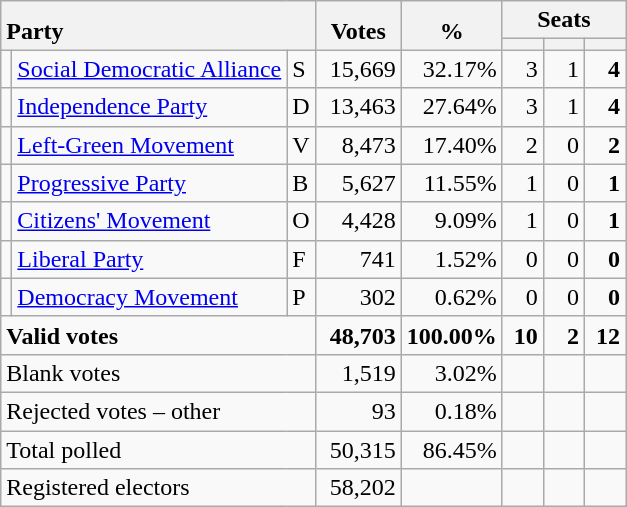<table class="wikitable" border="1" style="text-align:right;">
<tr>
<th style="text-align:left;" valign=bottom rowspan=2 colspan=3>Party</th>
<th align=center valign=bottom rowspan=2 width="50">Votes</th>
<th align=center valign=bottom rowspan=2 width="50">%</th>
<th colspan=3>Seats</th>
</tr>
<tr>
<th align=center valign=bottom width="20"><small></small></th>
<th align=center valign=bottom width="20"><small><a href='#'></a></small></th>
<th align=center valign=bottom width="20"><small></small></th>
</tr>
<tr>
<td></td>
<td align=left style="white-space: nowrap;"><a href='#'>Social Democratic Alliance</a></td>
<td align=left>S</td>
<td>15,669</td>
<td>32.17%</td>
<td>3</td>
<td>1</td>
<td><strong>4</strong></td>
</tr>
<tr>
<td></td>
<td align=left><a href='#'>Independence Party</a></td>
<td align=left>D</td>
<td>13,463</td>
<td>27.64%</td>
<td>3</td>
<td>1</td>
<td><strong>4</strong></td>
</tr>
<tr>
<td></td>
<td align=left><a href='#'>Left-Green Movement</a></td>
<td align=left>V</td>
<td>8,473</td>
<td>17.40%</td>
<td>2</td>
<td>0</td>
<td><strong>2</strong></td>
</tr>
<tr>
<td></td>
<td align=left><a href='#'>Progressive Party</a></td>
<td align=left>B</td>
<td>5,627</td>
<td>11.55%</td>
<td>1</td>
<td>0</td>
<td><strong>1</strong></td>
</tr>
<tr>
<td></td>
<td align=left><a href='#'>Citizens' Movement</a></td>
<td align=left>O</td>
<td>4,428</td>
<td>9.09%</td>
<td>1</td>
<td>0</td>
<td><strong>1</strong></td>
</tr>
<tr>
<td></td>
<td align=left><a href='#'>Liberal Party</a></td>
<td align=left>F</td>
<td>741</td>
<td>1.52%</td>
<td>0</td>
<td>0</td>
<td><strong>0</strong></td>
</tr>
<tr>
<td></td>
<td align=left><a href='#'>Democracy Movement</a></td>
<td align=left>P</td>
<td>302</td>
<td>0.62%</td>
<td>0</td>
<td>0</td>
<td><strong>0</strong></td>
</tr>
<tr style="font-weight:bold">
<td align=left colspan=3>Valid votes</td>
<td>48,703</td>
<td>100.00%</td>
<td>10</td>
<td>2</td>
<td>12</td>
</tr>
<tr>
<td align=left colspan=3>Blank votes</td>
<td>1,519</td>
<td>3.02%</td>
<td></td>
<td></td>
<td></td>
</tr>
<tr>
<td align=left colspan=3>Rejected votes – other</td>
<td>93</td>
<td>0.18%</td>
<td></td>
<td></td>
<td></td>
</tr>
<tr>
<td align=left colspan=3>Total polled</td>
<td>50,315</td>
<td>86.45%</td>
<td></td>
<td></td>
<td></td>
</tr>
<tr>
<td align=left colspan=3>Registered electors</td>
<td>58,202</td>
<td></td>
<td></td>
<td></td>
<td></td>
</tr>
</table>
